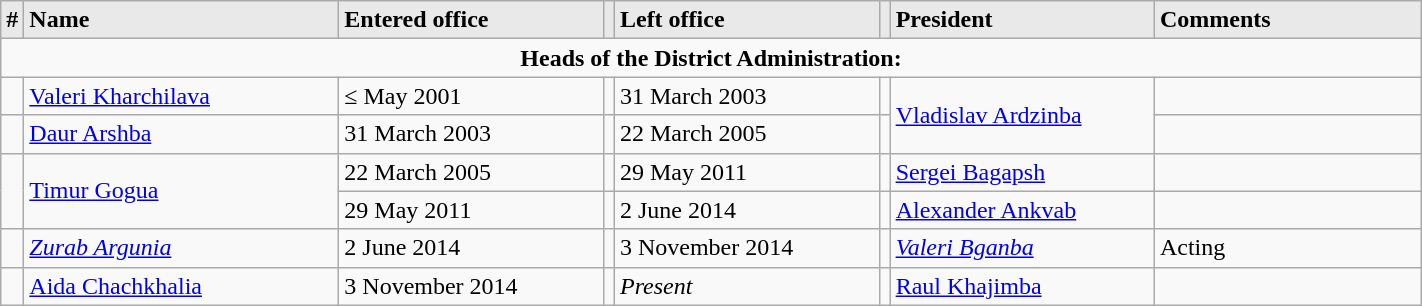<table class="wikitable" style="width:75%;">
<tr style="background:#e9e9e9; font-weight:bold; text-align:left;">
<td>#</td>
<td width=240>Name</td>
<td width=200>Entered office</td>
<td></td>
<td width=200>Left office</td>
<td></td>
<td width=200>President</td>
<td width=200>Comments</td>
</tr>
<tr>
<td colspan=8 align=center><strong>Heads of the District Administration:</strong></td>
</tr>
<tr>
<td></td>
<td><a href='#'>Valeri Kharchilava</a></td>
<td>≤ May 2001</td>
<td></td>
<td>31 March 2003</td>
<td></td>
<td rowspan=2><a href='#'>Vladislav Ardzinba</a></td>
<td></td>
</tr>
<tr>
<td></td>
<td><a href='#'>Daur Arshba</a></td>
<td>31 March 2003</td>
<td></td>
<td>22 March 2005</td>
<td></td>
<td></td>
</tr>
<tr>
<td rowspan=2></td>
<td rowspan=2><a href='#'>Timur Gogua</a></td>
<td>22 March 2005</td>
<td></td>
<td>29 May 2011</td>
<td></td>
<td><a href='#'>Sergei Bagapsh</a></td>
<td></td>
</tr>
<tr>
<td>29 May 2011</td>
<td></td>
<td>2 June 2014</td>
<td></td>
<td><a href='#'>Alexander Ankvab</a></td>
<td></td>
</tr>
<tr>
<td></td>
<td><em><a href='#'>Zurab Argunia</a></em></td>
<td>2 June 2014</td>
<td></td>
<td>3 November 2014</td>
<td></td>
<td><em><a href='#'>Valeri Bganba</a></em></td>
<td>Acting</td>
</tr>
<tr>
<td></td>
<td><a href='#'>Aida Chachkhalia</a></td>
<td>3 November 2014</td>
<td></td>
<td><em>Present</em></td>
<td></td>
<td><a href='#'>Raul Khajimba</a></td>
<td></td>
</tr>
</table>
